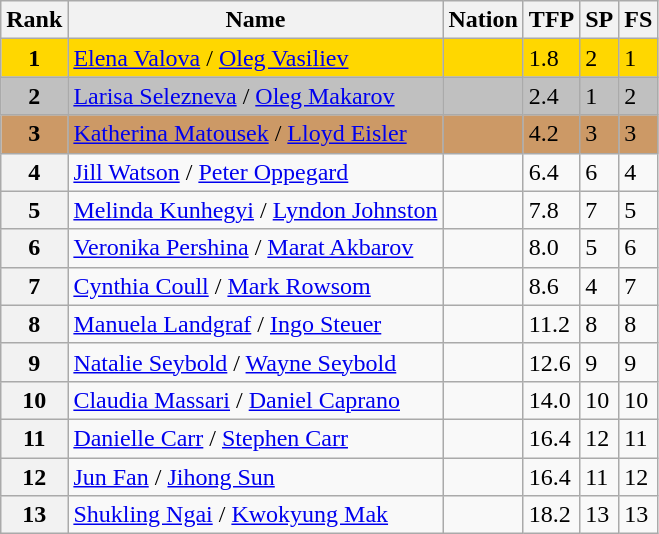<table class="wikitable">
<tr>
<th>Rank</th>
<th>Name</th>
<th>Nation</th>
<th>TFP</th>
<th>SP</th>
<th>FS</th>
</tr>
<tr bgcolor=gold>
<td align=center><strong>1</strong></td>
<td><a href='#'>Elena Valova</a> / <a href='#'>Oleg Vasiliev</a></td>
<td></td>
<td>1.8</td>
<td>2</td>
<td>1</td>
</tr>
<tr bgcolor=silver>
<td align=center><strong>2</strong></td>
<td><a href='#'>Larisa Selezneva</a> / <a href='#'>Oleg Makarov</a></td>
<td></td>
<td>2.4</td>
<td>1</td>
<td>2</td>
</tr>
<tr bgcolor=cc9966>
<td align=center><strong>3</strong></td>
<td><a href='#'>Katherina Matousek</a> / <a href='#'>Lloyd Eisler</a></td>
<td></td>
<td>4.2</td>
<td>3</td>
<td>3</td>
</tr>
<tr>
<th>4</th>
<td><a href='#'>Jill Watson</a> / <a href='#'>Peter Oppegard</a></td>
<td></td>
<td>6.4</td>
<td>6</td>
<td>4</td>
</tr>
<tr>
<th>5</th>
<td><a href='#'>Melinda Kunhegyi</a> / <a href='#'>Lyndon Johnston</a></td>
<td></td>
<td>7.8</td>
<td>7</td>
<td>5</td>
</tr>
<tr>
<th>6</th>
<td><a href='#'>Veronika Pershina</a> / <a href='#'>Marat Akbarov</a></td>
<td></td>
<td>8.0</td>
<td>5</td>
<td>6</td>
</tr>
<tr>
<th>7</th>
<td><a href='#'>Cynthia Coull</a> / <a href='#'>Mark Rowsom</a></td>
<td></td>
<td>8.6</td>
<td>4</td>
<td>7</td>
</tr>
<tr>
<th>8</th>
<td><a href='#'>Manuela Landgraf</a> / <a href='#'>Ingo Steuer</a></td>
<td></td>
<td>11.2</td>
<td>8</td>
<td>8</td>
</tr>
<tr>
<th>9</th>
<td><a href='#'>Natalie Seybold</a> / <a href='#'>Wayne Seybold</a></td>
<td></td>
<td>12.6</td>
<td>9</td>
<td>9</td>
</tr>
<tr>
<th>10</th>
<td><a href='#'>Claudia Massari</a> / <a href='#'>Daniel Caprano</a></td>
<td></td>
<td>14.0</td>
<td>10</td>
<td>10</td>
</tr>
<tr>
<th>11</th>
<td><a href='#'>Danielle Carr</a> / <a href='#'>Stephen Carr</a></td>
<td></td>
<td>16.4</td>
<td>12</td>
<td>11</td>
</tr>
<tr>
<th>12</th>
<td><a href='#'>Jun Fan</a> / <a href='#'>Jihong Sun</a></td>
<td></td>
<td>16.4</td>
<td>11</td>
<td>12</td>
</tr>
<tr>
<th>13</th>
<td><a href='#'>Shukling Ngai</a> / <a href='#'>Kwokyung Mak</a></td>
<td></td>
<td>18.2</td>
<td>13</td>
<td>13</td>
</tr>
</table>
